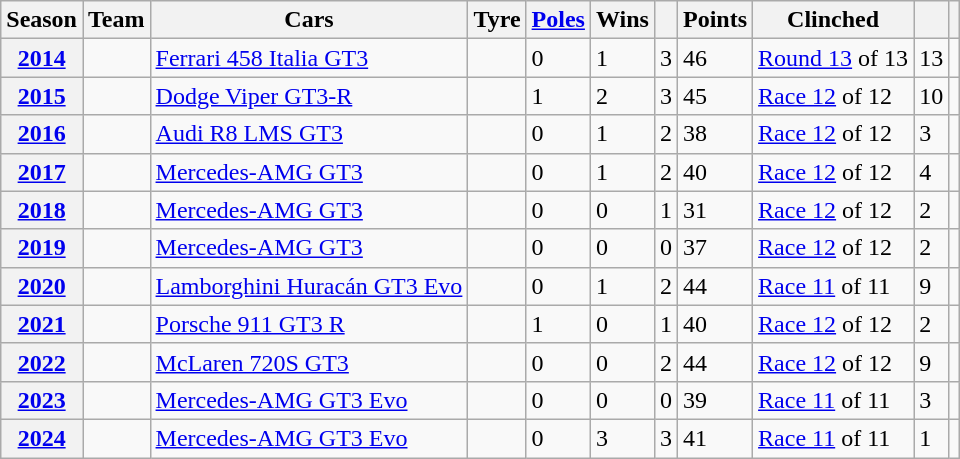<table class="wikitable">
<tr>
<th>Season</th>
<th>Team</th>
<th>Cars</th>
<th>Tyre</th>
<th><a href='#'>Poles</a></th>
<th>Wins</th>
<th></th>
<th>Points</th>
<th>Clinched</th>
<th></th>
<th></th>
</tr>
<tr>
<th><a href='#'>2014</a></th>
<td></td>
<td><a href='#'>Ferrari 458 Italia GT3</a></td>
<td></td>
<td>0</td>
<td>1</td>
<td>3</td>
<td>46</td>
<td><a href='#'>Round 13</a> of 13</td>
<td>13</td>
<td></td>
</tr>
<tr>
<th><a href='#'>2015</a></th>
<td></td>
<td><a href='#'>Dodge Viper GT3-R</a></td>
<td></td>
<td>1</td>
<td>2</td>
<td>3</td>
<td>45</td>
<td><a href='#'>Race 12</a> of 12</td>
<td>10</td>
<td></td>
</tr>
<tr>
<th><a href='#'>2016</a></th>
<td></td>
<td><a href='#'>Audi R8 LMS GT3</a></td>
<td></td>
<td>0</td>
<td>1</td>
<td>2</td>
<td>38</td>
<td><a href='#'>Race 12</a> of 12</td>
<td>3</td>
<td></td>
</tr>
<tr>
<th><a href='#'>2017</a></th>
<td></td>
<td><a href='#'>Mercedes-AMG GT3</a></td>
<td></td>
<td>0</td>
<td>1</td>
<td>2</td>
<td>40</td>
<td><a href='#'>Race 12</a> of 12</td>
<td>4</td>
<td></td>
</tr>
<tr>
<th><a href='#'>2018</a></th>
<td></td>
<td><a href='#'>Mercedes-AMG GT3</a></td>
<td></td>
<td>0</td>
<td>0</td>
<td>1</td>
<td>31</td>
<td><a href='#'>Race 12</a> of 12</td>
<td>2</td>
<td></td>
</tr>
<tr>
<th><a href='#'>2019</a></th>
<td></td>
<td><a href='#'>Mercedes-AMG GT3</a></td>
<td></td>
<td>0</td>
<td>0</td>
<td>0</td>
<td>37</td>
<td><a href='#'>Race 12</a> of 12</td>
<td>2</td>
<td></td>
</tr>
<tr>
<th><a href='#'>2020</a></th>
<td></td>
<td><a href='#'>Lamborghini Huracán GT3 Evo</a></td>
<td></td>
<td>0</td>
<td>1</td>
<td>2</td>
<td>44</td>
<td><a href='#'>Race 11</a> of 11</td>
<td>9</td>
<td></td>
</tr>
<tr>
<th><a href='#'>2021</a></th>
<td></td>
<td><a href='#'>Porsche 911 GT3 R</a></td>
<td></td>
<td>1</td>
<td>0</td>
<td>1</td>
<td>40</td>
<td><a href='#'>Race 12</a> of 12</td>
<td>2</td>
<td></td>
</tr>
<tr>
<th><a href='#'>2022</a></th>
<td></td>
<td><a href='#'>McLaren 720S GT3</a></td>
<td></td>
<td>0</td>
<td>0</td>
<td>2</td>
<td>44</td>
<td><a href='#'>Race 12</a> of 12</td>
<td>9</td>
<td></td>
</tr>
<tr>
<th><a href='#'>2023</a></th>
<td></td>
<td><a href='#'>Mercedes-AMG GT3 Evo</a></td>
<td></td>
<td>0</td>
<td>0</td>
<td>0</td>
<td>39</td>
<td><a href='#'>Race 11</a> of 11</td>
<td>3</td>
<td></td>
</tr>
<tr>
<th><a href='#'>2024</a></th>
<td></td>
<td><a href='#'>Mercedes-AMG GT3 Evo</a></td>
<td></td>
<td>0</td>
<td>3</td>
<td>3</td>
<td>41</td>
<td><a href='#'>Race 11</a> of 11</td>
<td>1</td>
<td></td>
</tr>
</table>
